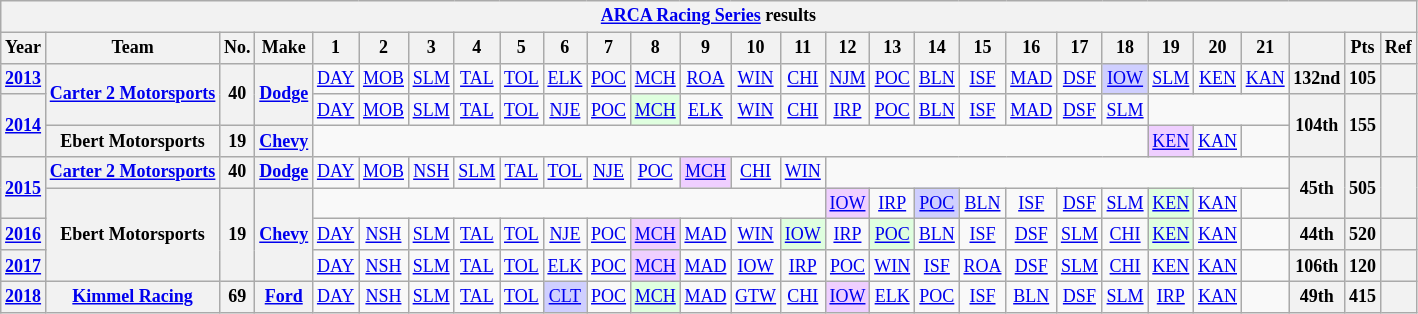<table class="wikitable" style="text-align:center; font-size:75%">
<tr>
<th colspan=48><a href='#'>ARCA Racing Series</a> results</th>
</tr>
<tr>
<th>Year</th>
<th>Team</th>
<th>No.</th>
<th>Make</th>
<th>1</th>
<th>2</th>
<th>3</th>
<th>4</th>
<th>5</th>
<th>6</th>
<th>7</th>
<th>8</th>
<th>9</th>
<th>10</th>
<th>11</th>
<th>12</th>
<th>13</th>
<th>14</th>
<th>15</th>
<th>16</th>
<th>17</th>
<th>18</th>
<th>19</th>
<th>20</th>
<th>21</th>
<th></th>
<th>Pts</th>
<th>Ref</th>
</tr>
<tr>
<th><a href='#'>2013</a></th>
<th rowspan=2><a href='#'>Carter 2 Motorsports</a></th>
<th rowspan=2>40</th>
<th rowspan=2><a href='#'>Dodge</a></th>
<td><a href='#'>DAY</a></td>
<td><a href='#'>MOB</a></td>
<td><a href='#'>SLM</a></td>
<td><a href='#'>TAL</a></td>
<td><a href='#'>TOL</a></td>
<td><a href='#'>ELK</a></td>
<td><a href='#'>POC</a></td>
<td><a href='#'>MCH</a></td>
<td><a href='#'>ROA</a></td>
<td><a href='#'>WIN</a></td>
<td><a href='#'>CHI</a></td>
<td><a href='#'>NJM</a></td>
<td><a href='#'>POC</a></td>
<td><a href='#'>BLN</a></td>
<td><a href='#'>ISF</a></td>
<td><a href='#'>MAD</a></td>
<td><a href='#'>DSF</a></td>
<td style="background:#CFCFFF;"><a href='#'>IOW</a><br></td>
<td><a href='#'>SLM</a></td>
<td><a href='#'>KEN</a></td>
<td><a href='#'>KAN</a></td>
<th>132nd</th>
<th>105</th>
<th></th>
</tr>
<tr>
<th rowspan=2><a href='#'>2014</a></th>
<td><a href='#'>DAY</a></td>
<td><a href='#'>MOB</a></td>
<td><a href='#'>SLM</a></td>
<td><a href='#'>TAL</a></td>
<td><a href='#'>TOL</a></td>
<td><a href='#'>NJE</a></td>
<td><a href='#'>POC</a></td>
<td style="background:#DFFFDF;"><a href='#'>MCH</a><br></td>
<td><a href='#'>ELK</a></td>
<td><a href='#'>WIN</a></td>
<td><a href='#'>CHI</a></td>
<td><a href='#'>IRP</a></td>
<td><a href='#'>POC</a></td>
<td><a href='#'>BLN</a></td>
<td><a href='#'>ISF</a></td>
<td><a href='#'>MAD</a></td>
<td><a href='#'>DSF</a></td>
<td><a href='#'>SLM</a></td>
<td colspan=3></td>
<th rowspan=2>104th</th>
<th rowspan=2>155</th>
<th rowspan=2></th>
</tr>
<tr>
<th>Ebert Motorsports</th>
<th>19</th>
<th><a href='#'>Chevy</a></th>
<td colspan=18></td>
<td style="background:#EFCFFF;"><a href='#'>KEN</a><br></td>
<td><a href='#'>KAN</a></td>
<td></td>
</tr>
<tr>
<th rowspan=2><a href='#'>2015</a></th>
<th><a href='#'>Carter 2 Motorsports</a></th>
<th>40</th>
<th><a href='#'>Dodge</a></th>
<td><a href='#'>DAY</a></td>
<td><a href='#'>MOB</a></td>
<td><a href='#'>NSH</a></td>
<td><a href='#'>SLM</a></td>
<td><a href='#'>TAL</a></td>
<td><a href='#'>TOL</a></td>
<td><a href='#'>NJE</a></td>
<td><a href='#'>POC</a></td>
<td style="background:#EFCFFF;"><a href='#'>MCH</a><br></td>
<td><a href='#'>CHI</a></td>
<td><a href='#'>WIN</a></td>
<td colspan=10></td>
<th rowspan=2>45th</th>
<th rowspan=2>505</th>
<th rowspan=2></th>
</tr>
<tr>
<th rowspan=3>Ebert Motorsports</th>
<th rowspan=3>19</th>
<th rowspan=3><a href='#'>Chevy</a></th>
<td colspan=11></td>
<td style="background:#EFCFFF;"><a href='#'>IOW</a><br></td>
<td><a href='#'>IRP</a></td>
<td style="background:#CFCFFF;"><a href='#'>POC</a><br></td>
<td><a href='#'>BLN</a></td>
<td><a href='#'>ISF</a></td>
<td><a href='#'>DSF</a></td>
<td><a href='#'>SLM</a></td>
<td style="background:#DFFFDF;"><a href='#'>KEN</a><br></td>
<td><a href='#'>KAN</a></td>
<td></td>
</tr>
<tr>
<th><a href='#'>2016</a></th>
<td><a href='#'>DAY</a></td>
<td><a href='#'>NSH</a></td>
<td><a href='#'>SLM</a></td>
<td><a href='#'>TAL</a></td>
<td><a href='#'>TOL</a></td>
<td><a href='#'>NJE</a></td>
<td><a href='#'>POC</a></td>
<td style="background:#EFCFFF;"><a href='#'>MCH</a><br></td>
<td><a href='#'>MAD</a></td>
<td><a href='#'>WIN</a></td>
<td style="background:#DFFFDF;"><a href='#'>IOW</a><br></td>
<td><a href='#'>IRP</a></td>
<td style="background:#DFFFDF;"><a href='#'>POC</a><br></td>
<td><a href='#'>BLN</a></td>
<td><a href='#'>ISF</a></td>
<td><a href='#'>DSF</a></td>
<td><a href='#'>SLM</a></td>
<td><a href='#'>CHI</a></td>
<td style="background:#DFFFDF;"><a href='#'>KEN</a><br></td>
<td><a href='#'>KAN</a></td>
<td></td>
<th>44th</th>
<th>520</th>
<th></th>
</tr>
<tr>
<th><a href='#'>2017</a></th>
<td><a href='#'>DAY</a></td>
<td><a href='#'>NSH</a></td>
<td><a href='#'>SLM</a></td>
<td><a href='#'>TAL</a></td>
<td><a href='#'>TOL</a></td>
<td><a href='#'>ELK</a></td>
<td><a href='#'>POC</a></td>
<td style="background:#EFCFFF;"><a href='#'>MCH</a><br></td>
<td><a href='#'>MAD</a></td>
<td><a href='#'>IOW</a></td>
<td><a href='#'>IRP</a></td>
<td><a href='#'>POC</a></td>
<td><a href='#'>WIN</a></td>
<td><a href='#'>ISF</a></td>
<td><a href='#'>ROA</a></td>
<td><a href='#'>DSF</a></td>
<td><a href='#'>SLM</a></td>
<td><a href='#'>CHI</a></td>
<td><a href='#'>KEN</a></td>
<td><a href='#'>KAN</a></td>
<td></td>
<th>106th</th>
<th>120</th>
<th></th>
</tr>
<tr>
<th><a href='#'>2018</a></th>
<th><a href='#'>Kimmel Racing</a></th>
<th>69</th>
<th><a href='#'>Ford</a></th>
<td><a href='#'>DAY</a></td>
<td><a href='#'>NSH</a></td>
<td><a href='#'>SLM</a></td>
<td><a href='#'>TAL</a></td>
<td><a href='#'>TOL</a></td>
<td style="background:#CFCFFF;"><a href='#'>CLT</a><br></td>
<td><a href='#'>POC</a></td>
<td style="background:#DFFFDF;"><a href='#'>MCH</a><br></td>
<td><a href='#'>MAD</a></td>
<td><a href='#'>GTW</a></td>
<td><a href='#'>CHI</a></td>
<td style="background:#EFCFFF;"><a href='#'>IOW</a><br></td>
<td><a href='#'>ELK</a></td>
<td><a href='#'>POC</a></td>
<td><a href='#'>ISF</a></td>
<td><a href='#'>BLN</a></td>
<td><a href='#'>DSF</a></td>
<td><a href='#'>SLM</a></td>
<td><a href='#'>IRP</a></td>
<td><a href='#'>KAN</a></td>
<td></td>
<th>49th</th>
<th>415</th>
<th></th>
</tr>
</table>
